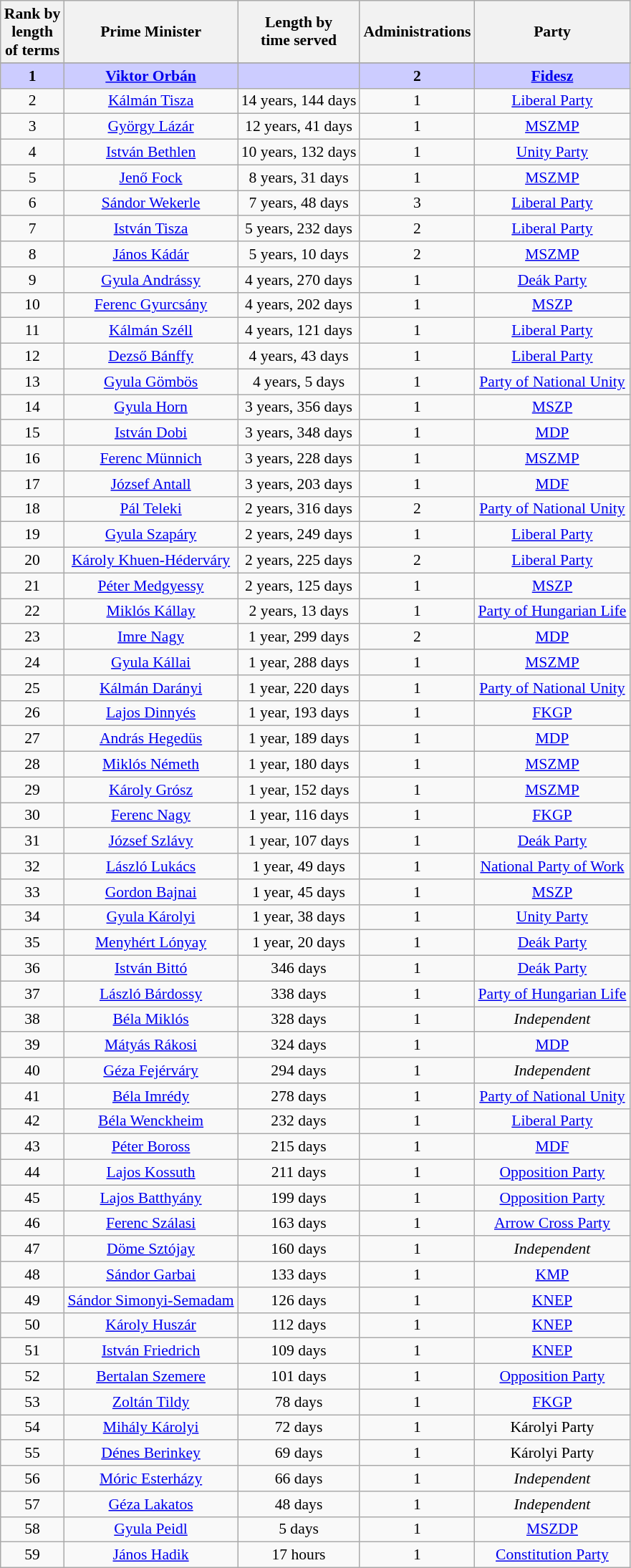<table class="wikitable sortable" style="text-align: center; font-size: 90%;" cellpadding=2 cellspacing=2>
<tr>
<th>Rank by<br>length<br>of terms</th>
<th>Prime Minister</th>
<th>Length by<br>time served</th>
<th>Administrations</th>
<th>Party <br></th>
</tr>
<tr>
</tr>
<tr bgcolor="ccccff">
<td><strong>1</strong></td>
<td><strong><a href='#'>Viktor Orbán</a></strong></td>
<td><strong></strong></td>
<td><strong>2</strong></td>
<td><strong><a href='#'>Fidesz</a></strong></td>
</tr>
<tr>
<td>2</td>
<td><a href='#'>Kálmán Tisza</a></td>
<td>14 years, 144 days</td>
<td>1</td>
<td><a href='#'>Liberal Party</a></td>
</tr>
<tr>
<td>3</td>
<td><a href='#'>György Lázár</a></td>
<td>12 years, 41 days</td>
<td>1</td>
<td><a href='#'>MSZMP</a></td>
</tr>
<tr>
<td>4</td>
<td><a href='#'>István Bethlen</a></td>
<td>10 years, 132 days</td>
<td>1</td>
<td><a href='#'>Unity Party</a></td>
</tr>
<tr>
<td>5</td>
<td><a href='#'>Jenő Fock</a></td>
<td>8 years, 31 days</td>
<td>1</td>
<td><a href='#'>MSZMP</a></td>
</tr>
<tr>
<td>6</td>
<td><a href='#'>Sándor Wekerle</a></td>
<td>7 years, 48 days</td>
<td>3</td>
<td><a href='#'>Liberal Party</a></td>
</tr>
<tr>
<td>7</td>
<td><a href='#'>István Tisza</a></td>
<td>5 years, 232 days</td>
<td>2</td>
<td><a href='#'>Liberal Party</a></td>
</tr>
<tr>
<td>8</td>
<td><a href='#'>János Kádár</a></td>
<td>5 years, 10 days</td>
<td>2</td>
<td><a href='#'>MSZMP</a></td>
</tr>
<tr>
<td>9</td>
<td><a href='#'>Gyula Andrássy</a></td>
<td>4 years, 270 days</td>
<td>1</td>
<td><a href='#'>Deák Party</a></td>
</tr>
<tr>
<td>10</td>
<td><a href='#'>Ferenc Gyurcsány</a></td>
<td>4 years, 202 days</td>
<td>1</td>
<td><a href='#'>MSZP</a></td>
</tr>
<tr>
<td>11</td>
<td><a href='#'>Kálmán Széll</a></td>
<td>4 years, 121 days</td>
<td>1</td>
<td><a href='#'>Liberal Party</a></td>
</tr>
<tr>
<td>12</td>
<td><a href='#'>Dezső Bánffy</a></td>
<td>4 years, 43 days</td>
<td>1</td>
<td><a href='#'>Liberal Party</a></td>
</tr>
<tr>
<td>13</td>
<td><a href='#'>Gyula Gömbös</a></td>
<td>4 years, 5 days</td>
<td>1</td>
<td><a href='#'>Party of National Unity</a></td>
</tr>
<tr>
<td>14</td>
<td><a href='#'>Gyula Horn</a></td>
<td>3 years, 356 days</td>
<td>1</td>
<td><a href='#'>MSZP</a></td>
</tr>
<tr>
<td>15</td>
<td><a href='#'>István Dobi</a></td>
<td>3 years, 348 days</td>
<td>1</td>
<td><a href='#'>MDP</a></td>
</tr>
<tr>
<td>16</td>
<td><a href='#'>Ferenc Münnich</a></td>
<td>3 years, 228 days</td>
<td>1</td>
<td><a href='#'>MSZMP</a></td>
</tr>
<tr>
<td>17</td>
<td><a href='#'>József Antall</a></td>
<td>3 years, 203 days</td>
<td>1</td>
<td><a href='#'>MDF</a></td>
</tr>
<tr>
<td>18</td>
<td><a href='#'>Pál Teleki</a></td>
<td>2 years, 316 days</td>
<td>2</td>
<td><a href='#'>Party of National Unity</a></td>
</tr>
<tr>
<td>19</td>
<td><a href='#'>Gyula Szapáry</a></td>
<td>2 years, 249 days</td>
<td>1</td>
<td><a href='#'>Liberal Party</a></td>
</tr>
<tr>
<td>20</td>
<td><a href='#'>Károly Khuen-Héderváry</a></td>
<td>2 years, 225 days</td>
<td>2</td>
<td><a href='#'>Liberal Party</a></td>
</tr>
<tr>
<td>21</td>
<td><a href='#'>Péter Medgyessy</a></td>
<td>2 years, 125 days</td>
<td>1</td>
<td><a href='#'>MSZP</a></td>
</tr>
<tr>
<td>22</td>
<td><a href='#'>Miklós Kállay</a></td>
<td>2 years, 13 days</td>
<td>1</td>
<td><a href='#'>Party of Hungarian Life</a></td>
</tr>
<tr>
<td>23</td>
<td><a href='#'>Imre Nagy</a></td>
<td>1 year, 299 days</td>
<td>2</td>
<td><a href='#'>MDP</a></td>
</tr>
<tr>
<td>24</td>
<td><a href='#'>Gyula Kállai</a></td>
<td>1 year, 288 days</td>
<td>1</td>
<td><a href='#'>MSZMP</a></td>
</tr>
<tr>
<td>25</td>
<td><a href='#'>Kálmán Darányi</a></td>
<td>1 year, 220 days</td>
<td>1</td>
<td><a href='#'>Party of National Unity</a></td>
</tr>
<tr>
<td>26</td>
<td><a href='#'>Lajos Dinnyés</a></td>
<td>1 year, 193 days</td>
<td>1</td>
<td><a href='#'>FKGP</a></td>
</tr>
<tr>
<td>27</td>
<td><a href='#'>András Hegedüs</a></td>
<td>1 year, 189 days</td>
<td>1</td>
<td><a href='#'>MDP</a></td>
</tr>
<tr>
<td>28</td>
<td><a href='#'>Miklós Németh</a></td>
<td>1 year, 180 days</td>
<td>1</td>
<td><a href='#'>MSZMP</a></td>
</tr>
<tr>
<td>29</td>
<td><a href='#'>Károly Grósz</a></td>
<td>1 year, 152 days</td>
<td>1</td>
<td><a href='#'>MSZMP</a></td>
</tr>
<tr>
<td>30</td>
<td><a href='#'>Ferenc Nagy</a></td>
<td>1 year, 116 days</td>
<td>1</td>
<td><a href='#'>FKGP</a></td>
</tr>
<tr>
<td>31</td>
<td><a href='#'>József Szlávy</a></td>
<td>1 year, 107 days</td>
<td>1</td>
<td><a href='#'>Deák Party</a></td>
</tr>
<tr>
<td>32</td>
<td><a href='#'>László Lukács</a></td>
<td>1 year, 49 days</td>
<td>1</td>
<td><a href='#'>National Party of Work</a></td>
</tr>
<tr>
<td>33</td>
<td><a href='#'>Gordon Bajnai</a></td>
<td>1 year, 45 days</td>
<td>1</td>
<td><a href='#'>MSZP</a></td>
</tr>
<tr>
<td>34</td>
<td><a href='#'>Gyula Károlyi</a></td>
<td>1 year, 38 days</td>
<td>1</td>
<td><a href='#'>Unity Party</a></td>
</tr>
<tr>
<td>35</td>
<td><a href='#'>Menyhért Lónyay</a></td>
<td>1 year, 20 days</td>
<td>1</td>
<td><a href='#'>Deák Party</a></td>
</tr>
<tr>
<td>36</td>
<td><a href='#'>István Bittó</a></td>
<td>346 days</td>
<td>1</td>
<td><a href='#'>Deák Party</a></td>
</tr>
<tr>
<td>37</td>
<td><a href='#'>László Bárdossy</a></td>
<td>338 days</td>
<td>1</td>
<td><a href='#'>Party of Hungarian Life</a></td>
</tr>
<tr>
<td>38</td>
<td><a href='#'>Béla Miklós</a></td>
<td>328 days</td>
<td>1</td>
<td><em>Independent</em></td>
</tr>
<tr>
<td>39</td>
<td><a href='#'>Mátyás Rákosi</a></td>
<td>324 days</td>
<td>1</td>
<td><a href='#'>MDP</a></td>
</tr>
<tr>
<td>40</td>
<td><a href='#'>Géza Fejérváry</a></td>
<td>294 days</td>
<td>1</td>
<td><em>Independent</em></td>
</tr>
<tr>
<td>41</td>
<td><a href='#'>Béla Imrédy</a></td>
<td>278 days</td>
<td>1</td>
<td><a href='#'>Party of National Unity</a></td>
</tr>
<tr>
<td>42</td>
<td><a href='#'>Béla Wenckheim</a></td>
<td>232 days</td>
<td>1</td>
<td><a href='#'>Liberal Party</a></td>
</tr>
<tr>
<td>43</td>
<td><a href='#'>Péter Boross</a></td>
<td>215 days</td>
<td>1</td>
<td><a href='#'>MDF</a></td>
</tr>
<tr>
<td>44</td>
<td><a href='#'>Lajos Kossuth</a></td>
<td>211 days</td>
<td>1</td>
<td><a href='#'>Opposition Party</a></td>
</tr>
<tr>
<td>45</td>
<td><a href='#'>Lajos Batthyány</a></td>
<td>199 days</td>
<td>1</td>
<td><a href='#'>Opposition Party</a></td>
</tr>
<tr>
<td>46</td>
<td><a href='#'>Ferenc Szálasi</a></td>
<td>163 days</td>
<td>1</td>
<td><a href='#'>Arrow Cross Party</a></td>
</tr>
<tr>
<td>47</td>
<td><a href='#'>Döme Sztójay</a></td>
<td>160 days</td>
<td>1</td>
<td><em>Independent</em></td>
</tr>
<tr>
<td>48</td>
<td><a href='#'>Sándor Garbai</a></td>
<td>133 days</td>
<td>1</td>
<td><a href='#'>KMP</a></td>
</tr>
<tr>
<td>49</td>
<td><a href='#'>Sándor Simonyi-Semadam</a></td>
<td>126 days</td>
<td>1</td>
<td><a href='#'>KNEP</a></td>
</tr>
<tr>
<td>50</td>
<td><a href='#'>Károly Huszár</a></td>
<td>112 days</td>
<td>1</td>
<td><a href='#'>KNEP</a></td>
</tr>
<tr>
<td>51</td>
<td><a href='#'>István Friedrich</a></td>
<td>109 days</td>
<td>1</td>
<td><a href='#'>KNEP</a></td>
</tr>
<tr>
<td>52</td>
<td><a href='#'>Bertalan Szemere</a></td>
<td>101 days</td>
<td>1</td>
<td><a href='#'>Opposition Party</a></td>
</tr>
<tr>
<td>53</td>
<td><a href='#'>Zoltán Tildy</a></td>
<td>78 days</td>
<td>1</td>
<td><a href='#'>FKGP</a></td>
</tr>
<tr>
<td>54</td>
<td><a href='#'>Mihály Károlyi</a></td>
<td>72 days</td>
<td>1</td>
<td>Károlyi Party</td>
</tr>
<tr>
<td>55</td>
<td><a href='#'>Dénes Berinkey</a></td>
<td>69 days</td>
<td>1</td>
<td>Károlyi Party</td>
</tr>
<tr>
<td>56</td>
<td><a href='#'>Móric Esterházy</a></td>
<td>66 days</td>
<td>1</td>
<td><em>Independent</em></td>
</tr>
<tr>
<td>57</td>
<td><a href='#'>Géza Lakatos</a></td>
<td>48 days</td>
<td>1</td>
<td><em>Independent</em></td>
</tr>
<tr>
<td>58</td>
<td><a href='#'>Gyula Peidl</a></td>
<td>5 days</td>
<td>1</td>
<td><a href='#'>MSZDP</a></td>
</tr>
<tr>
<td>59</td>
<td><a href='#'>János Hadik</a></td>
<td>17 hours</td>
<td>1</td>
<td><a href='#'>Constitution Party</a></td>
</tr>
</table>
